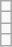<table class="wikitable">
<tr>
<td></td>
</tr>
<tr>
<td></td>
</tr>
<tr>
<td></td>
</tr>
<tr>
<td></td>
</tr>
</table>
